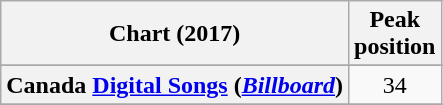<table class="wikitable sortable plainrowheaders" style="text-align:center;">
<tr>
<th>Chart (2017)</th>
<th>Peak <br> position</th>
</tr>
<tr>
</tr>
<tr>
<th scope="row">Canada <a href='#'>Digital Songs</a> (<em><a href='#'>Billboard</a></em>)</th>
<td>34</td>
</tr>
<tr>
</tr>
</table>
